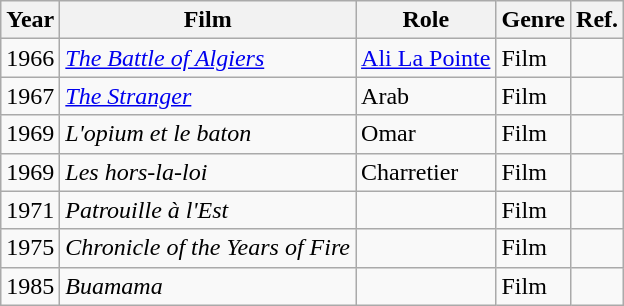<table class="wikitable">
<tr>
<th>Year</th>
<th>Film</th>
<th>Role</th>
<th>Genre</th>
<th>Ref.</th>
</tr>
<tr>
<td>1966</td>
<td><em><a href='#'>The Battle of Algiers</a></em></td>
<td><a href='#'>Ali La Pointe</a></td>
<td>Film</td>
<td></td>
</tr>
<tr>
<td>1967</td>
<td><em><a href='#'>The Stranger</a></em></td>
<td>Arab</td>
<td>Film</td>
<td></td>
</tr>
<tr>
<td>1969</td>
<td><em>L'opium et le baton</em></td>
<td>Omar</td>
<td>Film</td>
<td></td>
</tr>
<tr>
<td>1969</td>
<td><em>Les hors-la-loi</em></td>
<td>Charretier</td>
<td>Film</td>
<td></td>
</tr>
<tr>
<td>1971</td>
<td><em>Patrouille à l'Est</em></td>
<td></td>
<td>Film</td>
<td></td>
</tr>
<tr>
<td>1975</td>
<td><em>Chronicle of the Years of Fire</em></td>
<td></td>
<td>Film</td>
<td></td>
</tr>
<tr>
<td>1985</td>
<td><em>Buamama</em></td>
<td></td>
<td>Film</td>
<td></td>
</tr>
</table>
